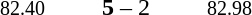<table style="text-align:center">
<tr>
<th width=223></th>
<th width=100></th>
<th width=223></th>
</tr>
<tr>
<td align=right><small><span>82.40</span></small> <strong></strong></td>
<td><strong>5</strong> – 2</td>
<td align=left> <small><span>82.98</span></small></td>
</tr>
</table>
